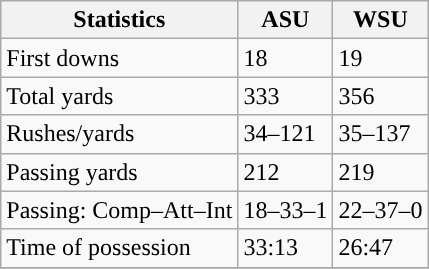<table class="wikitable" style="float: left;">
<tr>
<th>Statistics</th>
<th>ASU</th>
<th>WSU</th>
</tr>
<tr>
<td>First downs</td>
<td>18</td>
<td>19</td>
</tr>
<tr>
<td>Total yards</td>
<td>333</td>
<td>356</td>
</tr>
<tr>
<td>Rushes/yards</td>
<td>34–121</td>
<td>35–137</td>
</tr>
<tr>
<td>Passing yards</td>
<td>212</td>
<td>219</td>
</tr>
<tr>
<td>Passing: Comp–Att–Int</td>
<td>18–33–1</td>
<td>22–37–0</td>
</tr>
<tr>
<td>Time of possession</td>
<td>33:13</td>
<td>26:47</td>
</tr>
<tr>
</tr>
</table>
